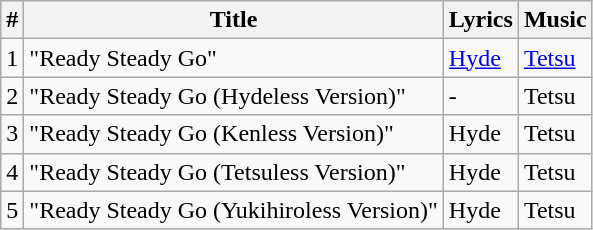<table class="wikitable">
<tr>
<th>#</th>
<th>Title</th>
<th>Lyrics</th>
<th>Music</th>
</tr>
<tr>
<td>1</td>
<td>"Ready Steady Go"</td>
<td><a href='#'>Hyde</a></td>
<td><a href='#'>Tetsu</a></td>
</tr>
<tr>
<td>2</td>
<td>"Ready Steady Go (Hydeless Version)"</td>
<td>‐</td>
<td>Tetsu</td>
</tr>
<tr>
<td>3</td>
<td>"Ready Steady Go (Kenless Version)"</td>
<td>Hyde</td>
<td>Tetsu</td>
</tr>
<tr>
<td>4</td>
<td>"Ready Steady Go (Tetsuless Version)"</td>
<td>Hyde</td>
<td>Tetsu</td>
</tr>
<tr>
<td>5</td>
<td>"Ready Steady Go (Yukihiroless Version)"</td>
<td>Hyde</td>
<td>Tetsu</td>
</tr>
</table>
